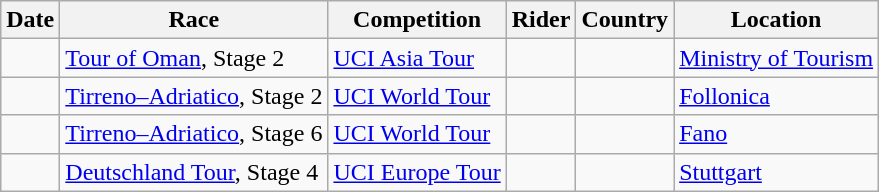<table class="wikitable sortable">
<tr>
<th>Date</th>
<th>Race</th>
<th>Competition</th>
<th>Rider</th>
<th>Country</th>
<th>Location</th>
</tr>
<tr>
<td></td>
<td><a href='#'>Tour of Oman</a>, Stage 2</td>
<td><a href='#'>UCI Asia Tour</a></td>
<td></td>
<td></td>
<td><a href='#'>Ministry of Tourism</a></td>
</tr>
<tr>
<td></td>
<td><a href='#'>Tirreno–Adriatico</a>, Stage 2</td>
<td><a href='#'>UCI World Tour</a></td>
<td></td>
<td></td>
<td><a href='#'>Follonica</a></td>
</tr>
<tr>
<td></td>
<td><a href='#'>Tirreno–Adriatico</a>, Stage 6</td>
<td><a href='#'>UCI World Tour</a></td>
<td></td>
<td></td>
<td><a href='#'>Fano</a></td>
</tr>
<tr>
<td></td>
<td><a href='#'>Deutschland Tour</a>, Stage 4</td>
<td><a href='#'>UCI Europe Tour</a></td>
<td></td>
<td></td>
<td><a href='#'>Stuttgart</a></td>
</tr>
</table>
